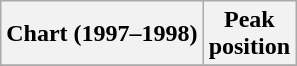<table class="wikitable plainrowheaders" style="text-align:center">
<tr>
<th scope="col">Chart (1997–1998)</th>
<th scope="col">Peak<br>position</th>
</tr>
<tr>
</tr>
</table>
